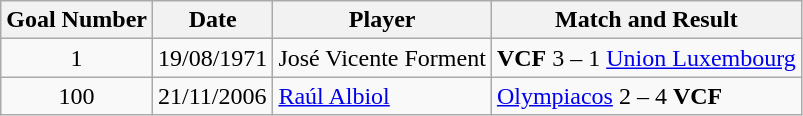<table class="wikitable">
<tr>
<th>Goal Number</th>
<th>Date</th>
<th>Player</th>
<th>Match and Result</th>
</tr>
<tr>
<td style="text-align: center;">1</td>
<td>19/08/1971</td>
<td>José Vicente Forment</td>
<td><strong>VCF</strong> 3 – 1 <a href='#'>Union Luxembourg</a></td>
</tr>
<tr>
<td style="text-align: center;">100</td>
<td>21/11/2006</td>
<td><a href='#'>Raúl Albiol</a></td>
<td><a href='#'>Olympiacos</a>  2 – 4 <strong>VCF</strong></td>
</tr>
</table>
